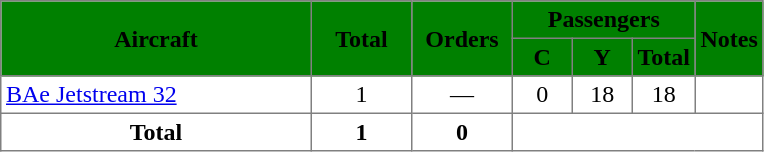<table class="toccolours" border="1" cellpadding="3" style="border-collapse:collapse">
<tr style="background:Green;">
<th style="width:150pt;" rowspan="2"><span>Aircraft</span></th>
<th style="width:45pt;" rowspan="2"><span>Total</span></th>
<th style="width:45pt;" rowspan="2"><span>Orders</span></th>
<th colspan="3"><span>Passengers</span></th>
<th rowspan="2"><span>Notes</span></th>
</tr>
<tr style="background:Green;">
<th style="width:33px;"><abbr><span>C</span></abbr></th>
<th style="width:33px;"><abbr><span>Y</span></abbr></th>
<th style="width:33px;"><span>Total</span></th>
</tr>
<tr>
<td><a href='#'>BAe Jetstream 32</a></td>
<td align=center>1</td>
<td align=center>—</td>
<td align=center>0</td>
<td align=center>18</td>
<td align=center>18</td>
<td></td>
</tr>
<tr>
<td align=center><strong>Total</strong></td>
<td align=center><strong>1</strong></td>
<td align=center><strong>0</strong></td>
<td colspan="4"></td>
</tr>
</table>
